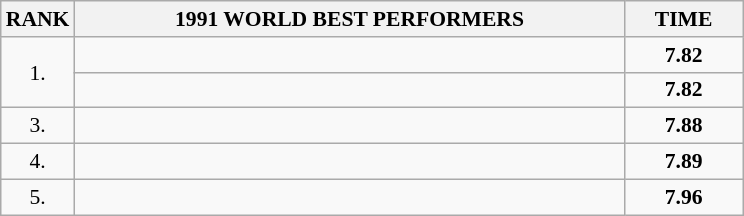<table class="wikitable" style="border-collapse: collapse; font-size: 90%;">
<tr>
<th>RANK</th>
<th align="center" style="width: 25em">1991 WORLD BEST PERFORMERS</th>
<th align="center" style="width: 5em">TIME</th>
</tr>
<tr>
<td rowspan=2 align="center">1.</td>
<td></td>
<td align="center"><strong>7.82</strong></td>
</tr>
<tr>
<td></td>
<td align="center"><strong>7.82</strong></td>
</tr>
<tr>
<td align="center">3.</td>
<td></td>
<td align="center"><strong>7.88</strong></td>
</tr>
<tr>
<td align="center">4.</td>
<td></td>
<td align="center"><strong>7.89</strong></td>
</tr>
<tr>
<td align="center">5.</td>
<td></td>
<td align="center"><strong>7.96</strong></td>
</tr>
</table>
